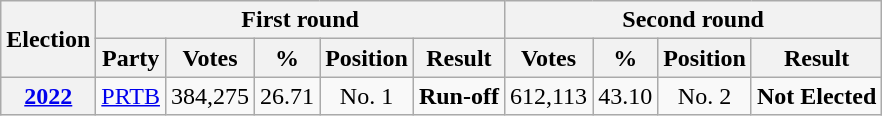<table class=wikitable style="text-align: center;">
<tr>
<th rowspan=2>Election</th>
<th colspan="5">First round</th>
<th colspan="4">Second round</th>
</tr>
<tr>
<th>Party</th>
<th>Votes</th>
<th>%</th>
<th>Position</th>
<th>Result</th>
<th>Votes</th>
<th>%</th>
<th>Position</th>
<th>Result</th>
</tr>
<tr>
<th><a href='#'>2022</a></th>
<td><a href='#'>PRTB</a></td>
<td>384,275</td>
<td>26.71</td>
<td>No. 1</td>
<td><strong>Run-off</strong></td>
<td>612,113</td>
<td>43.10</td>
<td>No. 2</td>
<td><strong>Not Elected</strong></td>
</tr>
</table>
